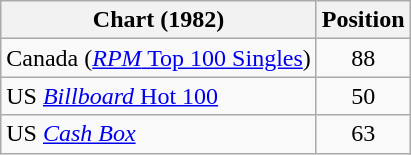<table class="wikitable sortable">
<tr>
<th>Chart (1982)</th>
<th>Position</th>
</tr>
<tr>
<td>Canada (<a href='#'><em>RPM</em> Top 100 Singles</a>)</td>
<td align="center">88</td>
</tr>
<tr>
<td>US <a href='#'><em>Billboard</em> Hot 100</a></td>
<td align="center">50</td>
</tr>
<tr>
<td>US <em><a href='#'>Cash Box</a></em></td>
<td align="center">63</td>
</tr>
</table>
